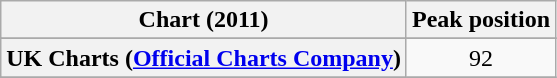<table class="wikitable sortable plainrowheaders">
<tr>
<th scope="col">Chart (2011)</th>
<th scope="col">Peak position</th>
</tr>
<tr>
</tr>
<tr>
<th scope="row">UK Charts (<a href='#'>Official Charts Company</a>)</th>
<td style="text-align:center;">92</td>
</tr>
<tr>
</tr>
</table>
